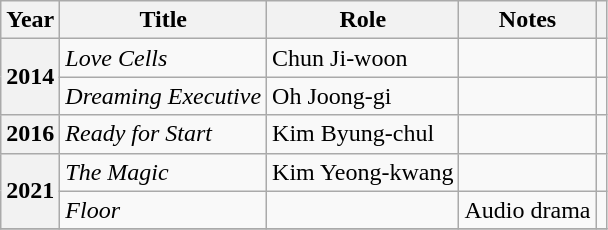<table class="wikitable plainrowheaders">
<tr>
<th scope="col">Year</th>
<th scope="col">Title</th>
<th scope="col">Role</th>
<th scope="col">Notes</th>
<th scope="col" class="unsortable"></th>
</tr>
<tr>
<th scope="row" rowspan=2>2014</th>
<td><em>Love Cells</em></td>
<td>Chun Ji-woon</td>
<td></td>
<td></td>
</tr>
<tr>
<td><em>Dreaming Executive</em></td>
<td>Oh Joong-gi</td>
<td></td>
<td></td>
</tr>
<tr>
<th scope="row">2016</th>
<td><em>Ready for Start</em></td>
<td>Kim Byung-chul</td>
<td></td>
<td></td>
</tr>
<tr>
<th scope="row" rowspan=2>2021</th>
<td><em>The Magic</em></td>
<td>Kim Yeong-kwang</td>
<td></td>
<td></td>
</tr>
<tr>
<td><em>Floor</em></td>
<td></td>
<td>Audio drama</td>
<td></td>
</tr>
<tr>
</tr>
</table>
